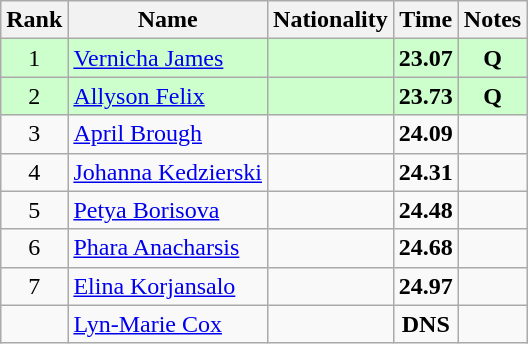<table class="wikitable sortable" style="text-align:center">
<tr>
<th>Rank</th>
<th>Name</th>
<th>Nationality</th>
<th>Time</th>
<th>Notes</th>
</tr>
<tr bgcolor=ccffcc>
<td>1</td>
<td align=left><a href='#'>Vernicha James</a></td>
<td align=left></td>
<td><strong>23.07</strong></td>
<td><strong>Q</strong></td>
</tr>
<tr bgcolor=ccffcc>
<td>2</td>
<td align=left><a href='#'>Allyson Felix</a></td>
<td align=left></td>
<td><strong>23.73</strong></td>
<td><strong>Q</strong></td>
</tr>
<tr>
<td>3</td>
<td align=left><a href='#'>April Brough</a></td>
<td align=left></td>
<td><strong>24.09</strong></td>
<td></td>
</tr>
<tr>
<td>4</td>
<td align=left><a href='#'>Johanna Kedzierski</a></td>
<td align=left></td>
<td><strong>24.31</strong></td>
<td></td>
</tr>
<tr>
<td>5</td>
<td align=left><a href='#'>Petya Borisova</a></td>
<td align=left></td>
<td><strong>24.48</strong></td>
<td></td>
</tr>
<tr>
<td>6</td>
<td align=left><a href='#'>Phara Anacharsis</a></td>
<td align=left></td>
<td><strong>24.68</strong></td>
<td></td>
</tr>
<tr>
<td>7</td>
<td align=left><a href='#'>Elina Korjansalo</a></td>
<td align=left></td>
<td><strong>24.97</strong></td>
<td></td>
</tr>
<tr>
<td></td>
<td align=left><a href='#'>Lyn-Marie Cox</a></td>
<td align=left></td>
<td><strong>DNS</strong></td>
<td></td>
</tr>
</table>
